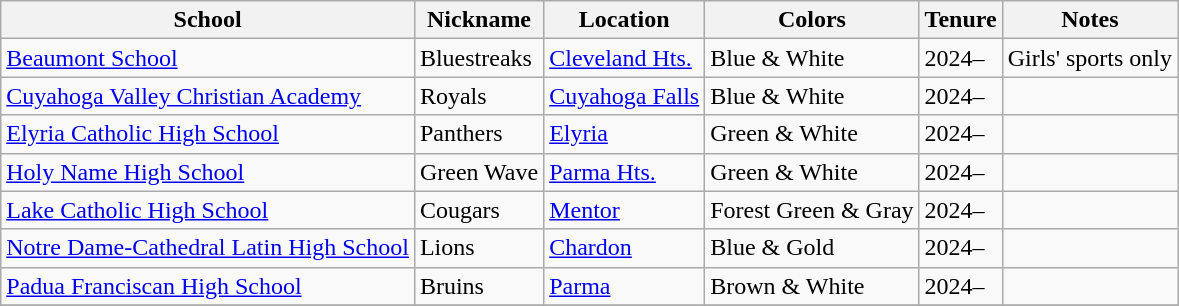<table class="wikitable sortable">
<tr>
<th>School</th>
<th>Nickname</th>
<th>Location</th>
<th>Colors</th>
<th>Tenure</th>
<th>Notes</th>
</tr>
<tr>
<td><a href='#'>Beaumont School</a></td>
<td>Bluestreaks</td>
<td><a href='#'>Cleveland Hts.</a></td>
<td>Blue & White <br> </td>
<td>2024–</td>
<td>Girls' sports only</td>
</tr>
<tr>
<td><a href='#'>Cuyahoga Valley Christian Academy</a></td>
<td>Royals</td>
<td><a href='#'>Cuyahoga Falls</a></td>
<td>Blue & White<br> </td>
<td>2024–</td>
<td></td>
</tr>
<tr>
<td><a href='#'>Elyria Catholic High School</a></td>
<td>Panthers</td>
<td><a href='#'>Elyria</a></td>
<td>Green & White<br> </td>
<td>2024–</td>
<td></td>
</tr>
<tr>
<td><a href='#'>Holy Name High School</a></td>
<td>Green Wave</td>
<td><a href='#'>Parma Hts.</a></td>
<td>Green & White<br> </td>
<td>2024–</td>
<td></td>
</tr>
<tr>
<td><a href='#'>Lake Catholic High School</a></td>
<td>Cougars</td>
<td><a href='#'>Mentor</a></td>
<td>Forest Green & Gray <br> </td>
<td>2024–</td>
<td></td>
</tr>
<tr>
<td><a href='#'>Notre Dame-Cathedral Latin High School</a></td>
<td>Lions</td>
<td><a href='#'>Chardon</a></td>
<td>Blue & Gold <br> </td>
<td>2024–</td>
<td></td>
</tr>
<tr>
<td><a href='#'>Padua Franciscan High School</a></td>
<td>Bruins</td>
<td><a href='#'>Parma</a></td>
<td>Brown & White <br> </td>
<td>2024–</td>
<td></td>
</tr>
<tr>
</tr>
</table>
